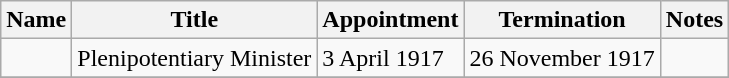<table class="wikitable">
<tr valign="middle">
<th>Name</th>
<th>Title</th>
<th>Appointment</th>
<th>Termination</th>
<th>Notes</th>
</tr>
<tr>
<td></td>
<td>Plenipotentiary Minister</td>
<td>3 April 1917</td>
<td>26 November 1917</td>
<td></td>
</tr>
<tr>
</tr>
</table>
